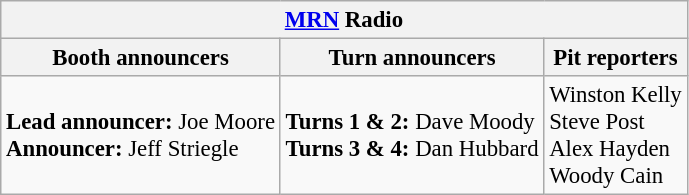<table class="wikitable" style="font-size: 95%;">
<tr>
<th colspan="3"><a href='#'>MRN</a> Radio</th>
</tr>
<tr>
<th>Booth announcers</th>
<th>Turn announcers</th>
<th>Pit reporters</th>
</tr>
<tr>
<td><strong>Lead announcer:</strong> Joe Moore<br><strong>Announcer:</strong> Jeff Striegle</td>
<td><strong>Turns 1 & 2:</strong> Dave Moody<br><strong>Turns 3 & 4:</strong> Dan Hubbard</td>
<td>Winston Kelly<br>Steve Post<br>Alex Hayden<br>Woody Cain</td>
</tr>
</table>
